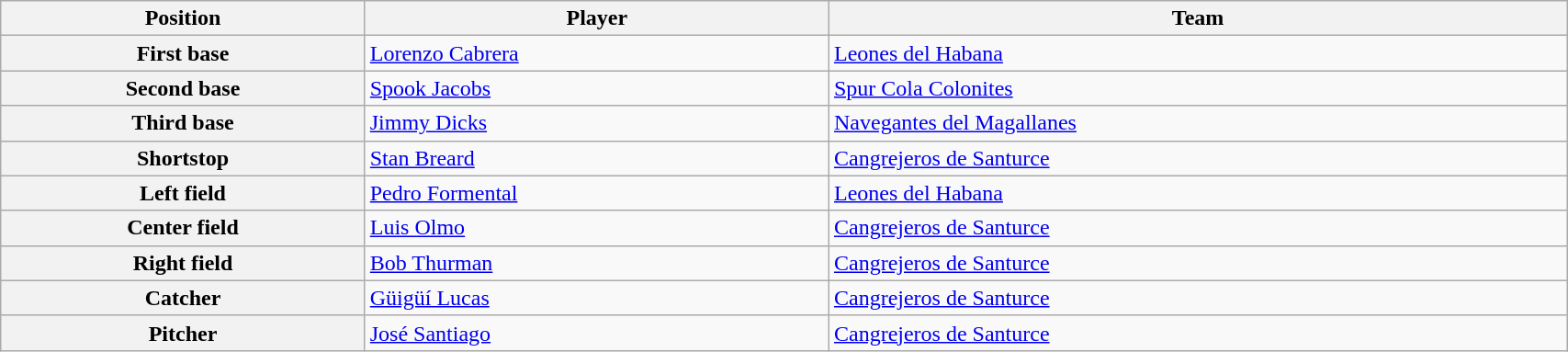<table class="wikitable plainrowheaders" style="border-collapse:collapse; width:90%">
<tr>
<th>Position</th>
<th>Player</th>
<th>Team</th>
</tr>
<tr>
<th scope="row"><strong>First base</strong></th>
<td> <a href='#'>Lorenzo Cabrera</a></td>
<td> <a href='#'>Leones del Habana</a></td>
</tr>
<tr>
<th scope="row"><strong>Second base</strong></th>
<td> <a href='#'>Spook Jacobs</a></td>
<td> <a href='#'>Spur Cola Colonites</a></td>
</tr>
<tr>
<th scope="row"><strong>Third base</strong></th>
<td> <a href='#'>Jimmy Dicks</a></td>
<td> <a href='#'>Navegantes del Magallanes</a></td>
</tr>
<tr>
<th scope="row"><strong>Shortstop</strong></th>
<td> <a href='#'>Stan Breard</a></td>
<td> <a href='#'>Cangrejeros de Santurce</a></td>
</tr>
<tr>
<th scope="row"><strong>Left field</strong></th>
<td> <a href='#'>Pedro Formental</a></td>
<td> <a href='#'>Leones del Habana</a></td>
</tr>
<tr>
<th scope="row"><strong>Center field</strong></th>
<td> <a href='#'>Luis Olmo</a></td>
<td> <a href='#'>Cangrejeros de Santurce</a></td>
</tr>
<tr>
<th scope="row"><strong>Right field</strong></th>
<td> <a href='#'>Bob Thurman</a></td>
<td> <a href='#'>Cangrejeros de Santurce</a></td>
</tr>
<tr>
<th scope="row"><strong>Catcher</strong></th>
<td> <a href='#'>Güigüí Lucas</a></td>
<td> <a href='#'>Cangrejeros de Santurce</a></td>
</tr>
<tr>
<th scope="row"><strong>Pitcher</strong></th>
<td> <a href='#'>José Santiago</a></td>
<td> <a href='#'>Cangrejeros de Santurce</a></td>
</tr>
</table>
